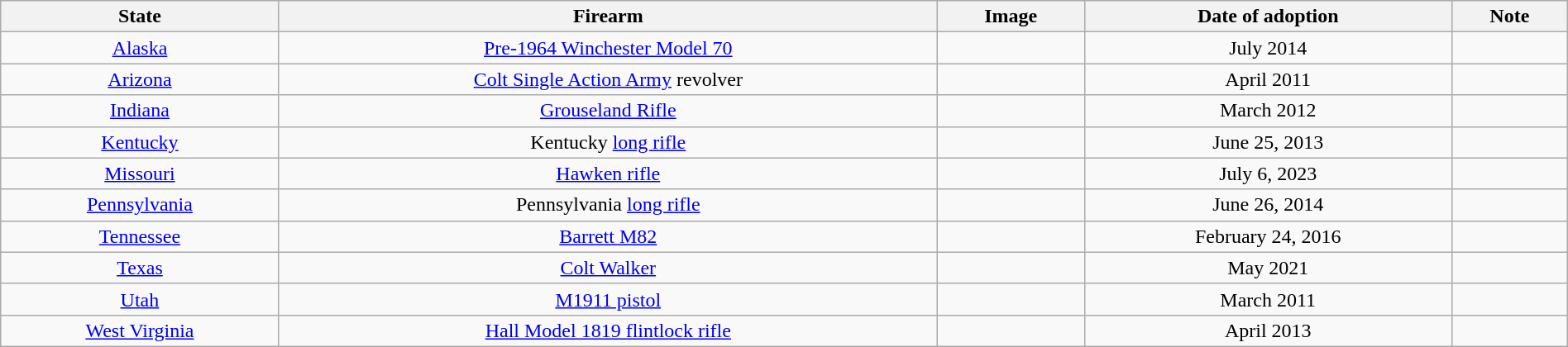<table class="sortable wikitable" style="text-align:center; width:100%">
<tr>
<th>State</th>
<th>Firearm</th>
<th>Image</th>
<th>Date of adoption</th>
<th>Note</th>
</tr>
<tr>
<td><a href='#'>Alaska</a></td>
<td><a href='#'>Pre-1964 Winchester Model 70</a></td>
<td></td>
<td>July 2014</td>
<td></td>
</tr>
<tr>
<td><a href='#'>Arizona</a></td>
<td><a href='#'>Colt Single Action Army</a> revolver</td>
<td></td>
<td>April 2011</td>
<td></td>
</tr>
<tr>
<td><a href='#'>Indiana</a></td>
<td><a href='#'>Grouseland Rifle</a></td>
<td></td>
<td>March 2012</td>
<td></td>
</tr>
<tr>
<td><a href='#'>Kentucky</a></td>
<td>Kentucky <a href='#'>long rifle</a></td>
<td></td>
<td>June 25, 2013</td>
<td></td>
</tr>
<tr>
<td><a href='#'>Missouri</a></td>
<td><a href='#'>Hawken rifle</a></td>
<td></td>
<td>July 6, 2023</td>
<td></td>
</tr>
<tr>
<td><a href='#'>Pennsylvania</a></td>
<td>Pennsylvania <a href='#'>long rifle</a></td>
<td></td>
<td>June 26, 2014</td>
<td></td>
</tr>
<tr>
<td><a href='#'>Tennessee</a></td>
<td><a href='#'>Barrett M82</a></td>
<td></td>
<td>February 24, 2016</td>
<td></td>
</tr>
<tr>
<td><a href='#'>Texas</a></td>
<td><a href='#'>Colt Walker</a></td>
<td></td>
<td>May 2021</td>
<td></td>
</tr>
<tr>
<td><a href='#'>Utah</a></td>
<td><a href='#'>M1911 pistol</a></td>
<td></td>
<td>March 2011</td>
<td></td>
</tr>
<tr>
<td><a href='#'>West Virginia</a></td>
<td><a href='#'>Hall Model 1819 flintlock rifle</a></td>
<td></td>
<td>April 2013</td>
<td></td>
</tr>
</table>
